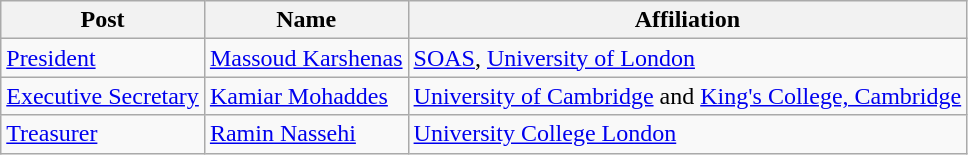<table class="wikitable">
<tr>
<th>Post</th>
<th>Name</th>
<th>Affiliation</th>
</tr>
<tr>
<td><a href='#'>President</a></td>
<td><a href='#'>Massoud Karshenas</a></td>
<td><a href='#'>SOAS</a>, <a href='#'>University of London</a></td>
</tr>
<tr>
<td><a href='#'>Executive Secretary</a></td>
<td><a href='#'>Kamiar Mohaddes</a></td>
<td><a href='#'>University of Cambridge</a> and <a href='#'>King's College, Cambridge</a></td>
</tr>
<tr>
<td><a href='#'>Treasurer</a></td>
<td><a href='#'>Ramin Nassehi</a></td>
<td><a href='#'>University College London</a></td>
</tr>
</table>
